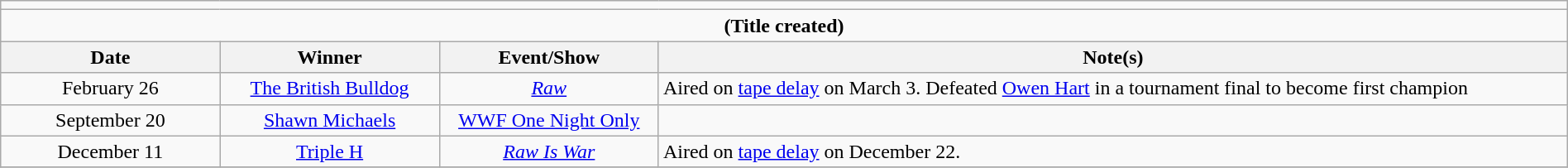<table class="wikitable" style="text-align:center; width:100%;">
<tr>
<td colspan="5"></td>
</tr>
<tr>
<td colspan="5"><strong>(Title created)</strong></td>
</tr>
<tr>
<th width=14%>Date</th>
<th width=14%>Winner</th>
<th width=14%>Event/Show</th>
<th width=58%>Note(s)</th>
</tr>
<tr>
<td>February 26</td>
<td><a href='#'>The British Bulldog</a></td>
<td><em><a href='#'>Raw</a></em></td>
<td align=left>Aired on <a href='#'>tape delay</a> on March 3. Defeated <a href='#'>Owen Hart</a> in a tournament final to become first champion</td>
</tr>
<tr>
<td>September 20</td>
<td><a href='#'>Shawn Michaels</a></td>
<td><a href='#'>WWF One Night Only</a></td>
<td align=left></td>
</tr>
<tr>
<td>December 11</td>
<td><a href='#'>Triple H</a></td>
<td><em><a href='#'>Raw Is War</a></em></td>
<td align=left>Aired on <a href='#'>tape delay</a> on December 22.</td>
</tr>
<tr>
</tr>
</table>
